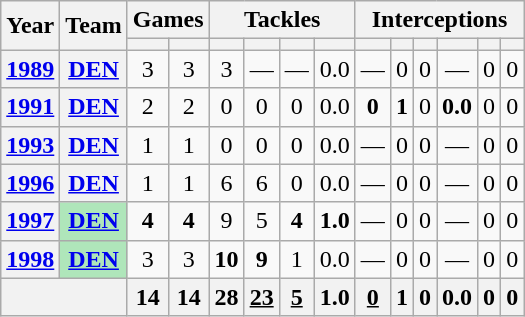<table class="wikitable" style="text-align:center;">
<tr>
<th rowspan="2">Year</th>
<th rowspan="2">Team</th>
<th colspan="2">Games</th>
<th colspan="4">Tackles</th>
<th colspan="6">Interceptions</th>
</tr>
<tr>
<th></th>
<th></th>
<th></th>
<th></th>
<th></th>
<th></th>
<th></th>
<th></th>
<th></th>
<th></th>
<th></th>
<th></th>
</tr>
<tr>
<th><a href='#'>1989</a></th>
<th><a href='#'>DEN</a></th>
<td>3</td>
<td>3</td>
<td>3</td>
<td>—</td>
<td>—</td>
<td>0.0</td>
<td>—</td>
<td>0</td>
<td>0</td>
<td>—</td>
<td>0</td>
<td>0</td>
</tr>
<tr>
<th><a href='#'>1991</a></th>
<th><a href='#'>DEN</a></th>
<td>2</td>
<td>2</td>
<td>0</td>
<td>0</td>
<td>0</td>
<td>0.0</td>
<td><strong>0</strong></td>
<td><strong>1</strong></td>
<td>0</td>
<td><strong>0.0</strong></td>
<td>0</td>
<td>0</td>
</tr>
<tr>
<th><a href='#'>1993</a></th>
<th><a href='#'>DEN</a></th>
<td>1</td>
<td>1</td>
<td>0</td>
<td>0</td>
<td>0</td>
<td>0.0</td>
<td>—</td>
<td>0</td>
<td>0</td>
<td>—</td>
<td>0</td>
<td>0</td>
</tr>
<tr>
<th><a href='#'>1996</a></th>
<th><a href='#'>DEN</a></th>
<td>1</td>
<td>1</td>
<td>6</td>
<td>6</td>
<td>0</td>
<td>0.0</td>
<td>—</td>
<td>0</td>
<td>0</td>
<td>—</td>
<td>0</td>
<td>0</td>
</tr>
<tr>
<th><a href='#'>1997</a></th>
<th style="background:#afe6ba;"><a href='#'>DEN</a></th>
<td><strong>4</strong></td>
<td><strong>4</strong></td>
<td>9</td>
<td>5</td>
<td><strong>4</strong></td>
<td><strong>1.0</strong></td>
<td>—</td>
<td>0</td>
<td>0</td>
<td>—</td>
<td>0</td>
<td>0</td>
</tr>
<tr>
<th><a href='#'>1998</a></th>
<th style="background:#afe6ba;"><a href='#'>DEN</a></th>
<td>3</td>
<td>3</td>
<td><strong>10</strong></td>
<td><strong>9</strong></td>
<td>1</td>
<td>0.0</td>
<td>—</td>
<td>0</td>
<td>0</td>
<td>—</td>
<td>0</td>
<td>0</td>
</tr>
<tr>
<th colspan="2"></th>
<th>14</th>
<th>14</th>
<th>28</th>
<th><u>23</u></th>
<th><u>5</u></th>
<th>1.0</th>
<th><u>0</u></th>
<th>1</th>
<th>0</th>
<th>0.0</th>
<th>0</th>
<th>0</th>
</tr>
</table>
